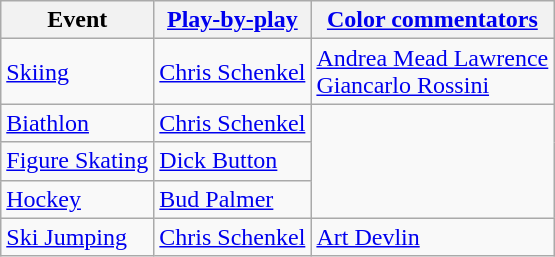<table class="wikitable">
<tr>
<th>Event</th>
<th><a href='#'>Play-by-play</a></th>
<th><a href='#'>Color commentators</a></th>
</tr>
<tr>
<td><a href='#'>Skiing</a></td>
<td><a href='#'>Chris Schenkel</a></td>
<td><a href='#'>Andrea Mead Lawrence</a><br><a href='#'>Giancarlo Rossini</a></td>
</tr>
<tr>
<td><a href='#'>Biathlon</a></td>
<td><a href='#'>Chris Schenkel</a></td>
</tr>
<tr>
<td><a href='#'>Figure Skating</a></td>
<td><a href='#'>Dick Button</a></td>
</tr>
<tr>
<td><a href='#'>Hockey</a></td>
<td><a href='#'>Bud Palmer</a></td>
</tr>
<tr>
<td><a href='#'>Ski Jumping</a></td>
<td><a href='#'>Chris Schenkel</a></td>
<td><a href='#'>Art Devlin</a></td>
</tr>
</table>
